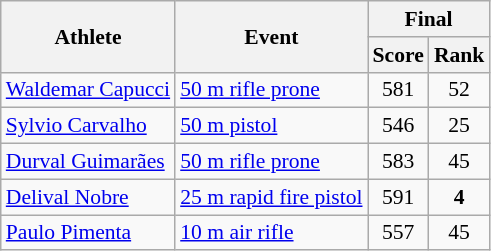<table class="wikitable" style="font-size:90%">
<tr>
<th rowspan="2">Athlete</th>
<th rowspan="2">Event</th>
<th colspan="2">Final</th>
</tr>
<tr>
<th>Score</th>
<th>Rank</th>
</tr>
<tr>
<td rowspan=1><a href='#'>Waldemar Capucci</a></td>
<td rowspan=1><a href='#'>50 m rifle prone</a></td>
<td style="text-align:center;">581</td>
<td style="text-align:center;">52</td>
</tr>
<tr>
<td rowspan=1><a href='#'>Sylvio Carvalho</a></td>
<td><a href='#'>50 m pistol</a></td>
<td style="text-align:center;">546</td>
<td style="text-align:center;">25</td>
</tr>
<tr>
<td rowspan=1><a href='#'>Durval Guimarães</a></td>
<td rowspan=1><a href='#'>50 m rifle prone</a></td>
<td style="text-align:center;">583</td>
<td style="text-align:center;">45</td>
</tr>
<tr>
<td rowspan=1><a href='#'>Delival Nobre</a></td>
<td><a href='#'>25 m rapid fire pistol</a></td>
<td style="text-align:center;">591</td>
<td style="text-align:center;"><strong>4</strong></td>
</tr>
<tr>
<td rowspan=1><a href='#'>Paulo Pimenta</a></td>
<td rowspan=1><a href='#'>10 m air rifle</a></td>
<td style="text-align:center;">557</td>
<td style="text-align:center;">45</td>
</tr>
</table>
